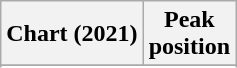<table class="wikitable sortable plainrowheaders" style="text-align:center">
<tr>
<th scope="col">Chart (2021)</th>
<th scope="col">Peak<br>position</th>
</tr>
<tr>
</tr>
<tr>
</tr>
<tr>
</tr>
<tr>
</tr>
</table>
